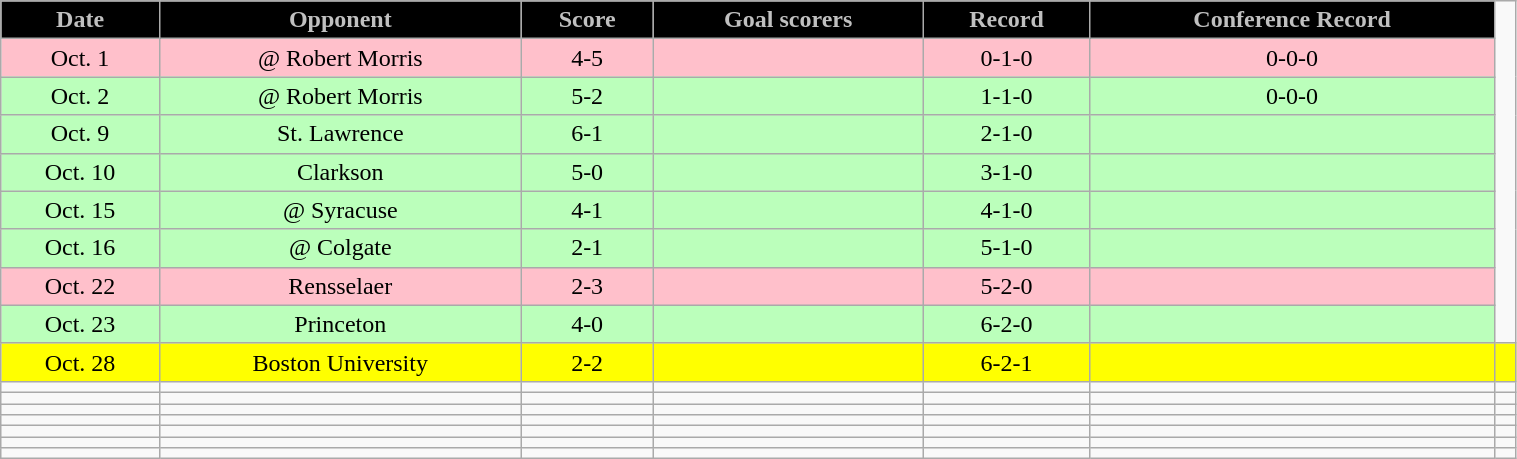<table class="wikitable" style="width:80%;">
<tr style="text-align:center; background:black; color:silver;">
<td><strong>Date</strong></td>
<td><strong>Opponent</strong></td>
<td><strong>Score</strong></td>
<td><strong>Goal scorers</strong></td>
<td><strong>Record</strong></td>
<td><strong>Conference Record</strong></td>
</tr>
<tr style="text-align:center; background:pink;">
<td>Oct. 1</td>
<td>@ Robert Morris</td>
<td>4-5</td>
<td></td>
<td>0-1-0</td>
<td>0-0-0</td>
</tr>
<tr style="text-align:center; background:#bfb;">
<td>Oct. 2</td>
<td>@ Robert Morris</td>
<td>5-2</td>
<td></td>
<td>1-1-0</td>
<td>0-0-0</td>
</tr>
<tr style="text-align:center; background:#bfb;">
<td>Oct. 9</td>
<td>St. Lawrence</td>
<td>6-1</td>
<td></td>
<td>2-1-0</td>
<td></td>
</tr>
<tr style="text-align:center; background:#bfb;">
<td>Oct. 10</td>
<td>Clarkson</td>
<td>5-0</td>
<td></td>
<td>3-1-0</td>
<td></td>
</tr>
<tr style="text-align:center; background:#bfb;">
<td>Oct. 15</td>
<td>@ Syracuse</td>
<td>4-1</td>
<td></td>
<td>4-1-0</td>
<td></td>
</tr>
<tr style="text-align:center; background:#bfb;">
<td>Oct. 16</td>
<td>@ Colgate</td>
<td>2-1</td>
<td></td>
<td>5-1-0</td>
<td></td>
</tr>
<tr style="text-align:center; background:pink;">
<td>Oct. 22</td>
<td>Rensselaer</td>
<td>2-3</td>
<td></td>
<td>5-2-0</td>
<td></td>
</tr>
<tr style="text-align:center; background:#bfb;">
<td>Oct. 23</td>
<td>Princeton</td>
<td>4-0</td>
<td></td>
<td>6-2-0</td>
<td></td>
</tr>
<tr style="text-align:center; background:yellow;">
<td>Oct. 28</td>
<td>Boston University</td>
<td>2-2</td>
<td></td>
<td>6-2-1</td>
<td></td>
<td></td>
</tr>
<tr style="text-align:center;" bgcolor="">
<td></td>
<td></td>
<td></td>
<td></td>
<td></td>
<td></td>
<td></td>
</tr>
<tr style="text-align:center;" bgcolor="">
<td></td>
<td></td>
<td></td>
<td></td>
<td></td>
<td></td>
<td></td>
</tr>
<tr style="text-align:center;" bgcolor="">
<td></td>
<td></td>
<td></td>
<td></td>
<td></td>
<td></td>
<td></td>
</tr>
<tr style="text-align:center;" bgcolor="">
<td></td>
<td></td>
<td></td>
<td></td>
<td></td>
<td></td>
<td></td>
</tr>
<tr style="text-align:center;" bgcolor="">
<td></td>
<td></td>
<td></td>
<td></td>
<td></td>
<td></td>
<td></td>
</tr>
<tr style="text-align:center;" bgcolor="">
<td></td>
<td></td>
<td></td>
<td></td>
<td></td>
<td></td>
<td></td>
</tr>
<tr style="text-align:center;" bgcolor="">
<td></td>
<td></td>
<td></td>
<td></td>
<td></td>
<td></td>
<td></td>
</tr>
</table>
